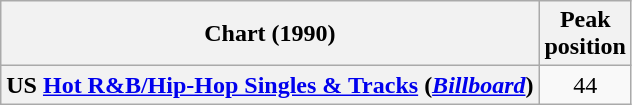<table class="wikitable plainrowheaders" style="text-align:center">
<tr>
<th scope="col">Chart (1990)</th>
<th scope="col">Peak<br>position</th>
</tr>
<tr>
<th scope="row">US <a href='#'>Hot R&B/Hip-Hop Singles & Tracks</a> (<em><a href='#'>Billboard</a></em>)</th>
<td>44</td>
</tr>
</table>
